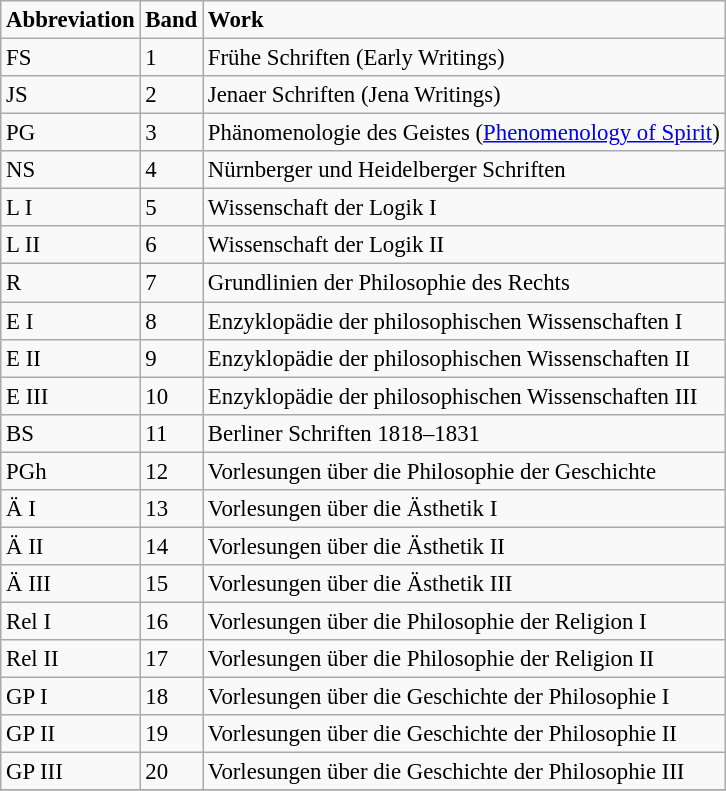<table class="wikitable" style="font-size:95%">
<tr>
<td><strong>Abbreviation</strong></td>
<td><strong>Band</strong></td>
<td><strong>Work</strong></td>
</tr>
<tr>
<td>FS</td>
<td>1</td>
<td>Frühe Schriften (Early Writings)</td>
</tr>
<tr>
<td>JS</td>
<td>2</td>
<td>Jenaer Schriften (Jena Writings)</td>
</tr>
<tr>
<td>PG</td>
<td>3</td>
<td>Phänomenologie des Geistes (<a href='#'>Phenomenology of Spirit</a>)</td>
</tr>
<tr>
<td>NS</td>
<td>4</td>
<td>Nürnberger und Heidelberger Schriften</td>
</tr>
<tr>
<td>L I</td>
<td>5</td>
<td>Wissenschaft der Logik I</td>
</tr>
<tr>
<td>L II</td>
<td>6</td>
<td>Wissenschaft der Logik II</td>
</tr>
<tr>
<td>R</td>
<td>7</td>
<td>Grundlinien der Philosophie des Rechts</td>
</tr>
<tr>
<td>E I</td>
<td>8</td>
<td>Enzyklopädie der philosophischen Wissenschaften I</td>
</tr>
<tr>
<td>E II</td>
<td>9</td>
<td>Enzyklopädie der philosophischen Wissenschaften II</td>
</tr>
<tr>
<td>E III</td>
<td>10</td>
<td>Enzyklopädie der philosophischen Wissenschaften III</td>
</tr>
<tr>
<td>BS</td>
<td>11</td>
<td>Berliner Schriften 1818–1831</td>
</tr>
<tr>
<td>PGh</td>
<td>12</td>
<td>Vorlesungen über die Philosophie der Geschichte</td>
</tr>
<tr>
<td>Ä I</td>
<td>13</td>
<td>Vorlesungen über die Ästhetik I</td>
</tr>
<tr>
<td>Ä II</td>
<td>14</td>
<td>Vorlesungen über die Ästhetik II</td>
</tr>
<tr>
<td>Ä III</td>
<td>15</td>
<td>Vorlesungen über die Ästhetik III</td>
</tr>
<tr>
<td>Rel I</td>
<td>16</td>
<td>Vorlesungen über die Philosophie der Religion I</td>
</tr>
<tr>
<td>Rel II</td>
<td>17</td>
<td>Vorlesungen über die Philosophie der Religion II</td>
</tr>
<tr>
<td>GP I</td>
<td>18</td>
<td>Vorlesungen über die Geschichte der Philosophie I</td>
</tr>
<tr>
<td>GP II</td>
<td>19</td>
<td>Vorlesungen über die Geschichte der Philosophie II</td>
</tr>
<tr>
<td>GP III</td>
<td>20</td>
<td>Vorlesungen über die Geschichte der Philosophie III</td>
</tr>
<tr>
</tr>
</table>
